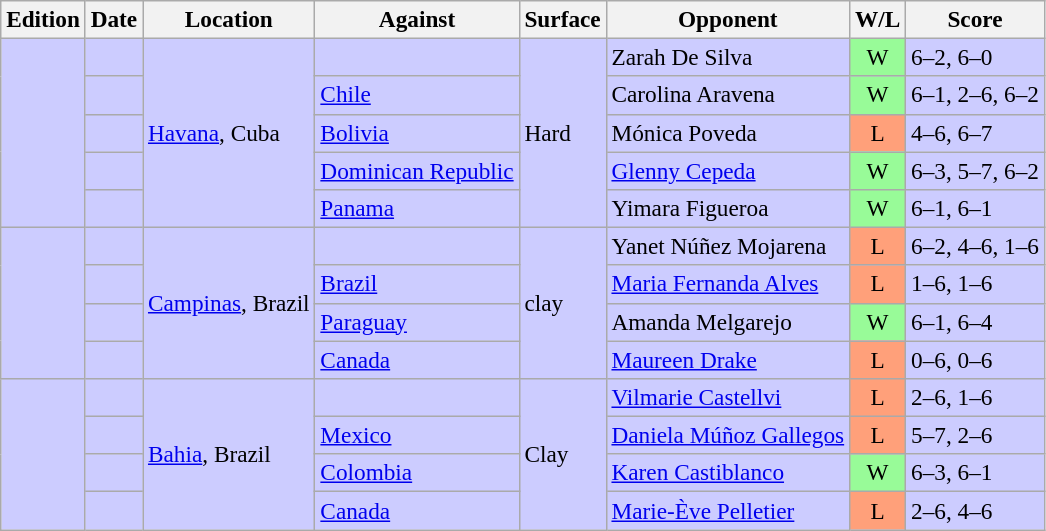<table class=wikitable style=font-size:97%>
<tr>
<th>Edition</th>
<th>Date</th>
<th>Location</th>
<th>Against</th>
<th>Surface</th>
<th>Opponent</th>
<th>W/L</th>
<th>Score</th>
</tr>
<tr style="background:#ccf;">
<td rowspan="5"></td>
<td></td>
<td rowspan="5"><a href='#'>Havana</a>, Cuba</td>
<td> </td>
<td rowspan="5">Hard</td>
<td> Zarah De Silva</td>
<td style="text-align:center; background:#98fb98;">W</td>
<td>6–2, 6–0</td>
</tr>
<tr style="background:#ccf;">
<td></td>
<td> <a href='#'>Chile</a></td>
<td> Carolina Aravena</td>
<td style="text-align:center; background:#98fb98;">W</td>
<td>6–1, 2–6, 6–2</td>
</tr>
<tr style="background:#ccf;">
<td></td>
<td> <a href='#'>Bolivia</a></td>
<td> Mónica Poveda</td>
<td style="text-align:center; background:#ffa07a;">L</td>
<td>4–6, 6–7</td>
</tr>
<tr style="background:#ccf;">
<td></td>
<td> <a href='#'>Dominican Republic</a></td>
<td> <a href='#'>Glenny Cepeda</a></td>
<td style="text-align:center; background:#98fb98;">W</td>
<td>6–3, 5–7, 6–2</td>
</tr>
<tr style="background:#ccf;">
<td></td>
<td> <a href='#'>Panama</a></td>
<td> Yimara Figueroa</td>
<td style="text-align:center; background:#98fb98;">W</td>
<td>6–1, 6–1</td>
</tr>
<tr style="background:#ccf;">
<td rowspan="4"></td>
<td></td>
<td rowspan="4"><a href='#'>Campinas</a>, Brazil</td>
<td> </td>
<td rowspan="4">clay</td>
<td> Yanet Núñez Mojarena</td>
<td style="text-align:center; background:#ffa07a;">L</td>
<td>6–2, 4–6, 1–6</td>
</tr>
<tr style="background:#ccf;">
<td></td>
<td> <a href='#'>Brazil</a></td>
<td> <a href='#'>Maria Fernanda Alves</a></td>
<td style="text-align:center; background:#ffa07a;">L</td>
<td>1–6, 1–6</td>
</tr>
<tr style="background:#ccf;">
<td></td>
<td> <a href='#'>Paraguay</a></td>
<td> Amanda Melgarejo</td>
<td style="text-align:center; background:#98fb98;">W</td>
<td>6–1, 6–4</td>
</tr>
<tr style="background:#ccf;">
<td></td>
<td> <a href='#'>Canada</a></td>
<td> <a href='#'>Maureen Drake</a></td>
<td style="text-align:center; background:#ffa07a;">L</td>
<td>0–6, 0–6</td>
</tr>
<tr style="background:#ccf;">
<td rowspan="5"></td>
<td></td>
<td rowspan="5"><a href='#'>Bahia</a>, Brazil</td>
<td> </td>
<td rowspan="5">Clay</td>
<td> <a href='#'>Vilmarie Castellvi</a></td>
<td style="text-align:center; background:#ffa07a;">L</td>
<td>2–6, 1–6</td>
</tr>
<tr style="background:#ccf;">
<td></td>
<td> <a href='#'>Mexico</a></td>
<td> <a href='#'>Daniela Múñoz Gallegos</a></td>
<td style="text-align:center; background:#ffa07a;">L</td>
<td>5–7, 2–6</td>
</tr>
<tr style="background:#ccf;">
<td></td>
<td> <a href='#'>Colombia</a></td>
<td> <a href='#'>Karen Castiblanco</a></td>
<td style="text-align:center; background:#98fb98;">W</td>
<td>6–3, 6–1</td>
</tr>
<tr style="background:#ccf;">
<td></td>
<td> <a href='#'>Canada</a></td>
<td> <a href='#'>Marie-Ève Pelletier</a></td>
<td style="text-align:center; background:#ffa07a;">L</td>
<td>2–6, 4–6</td>
</tr>
</table>
